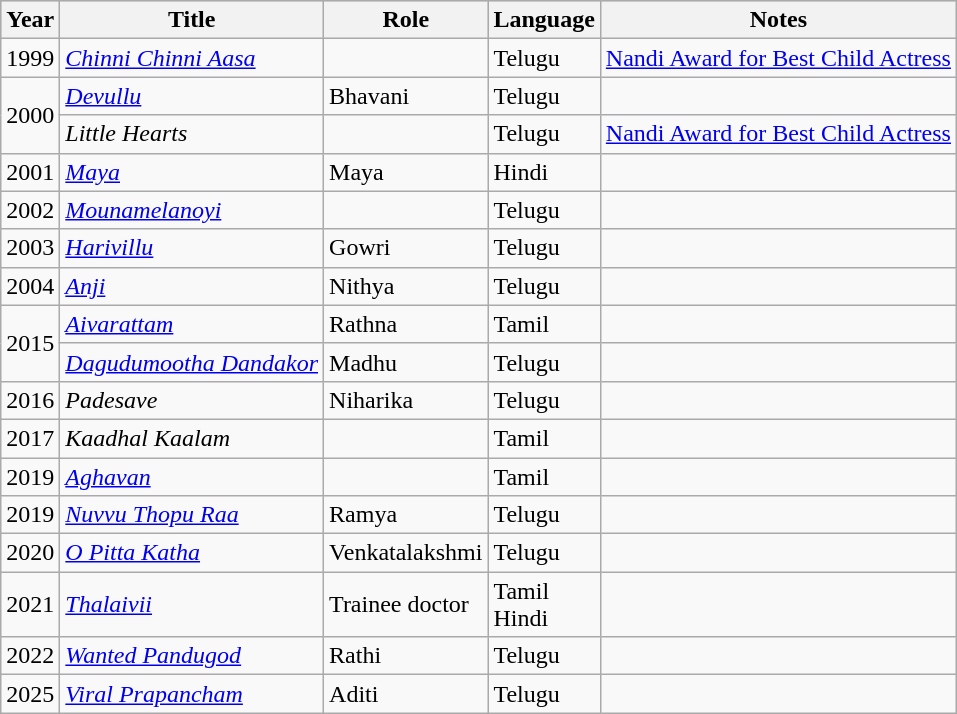<table class="wikitable sortable plainrowheaders">
<tr style="background:#ccc; text-align:center;">
<th>Year</th>
<th>Title</th>
<th>Role</th>
<th>Language</th>
<th>Notes</th>
</tr>
<tr>
<td>1999</td>
<td><em><a href='#'>Chinni Chinni Aasa</a></em></td>
<td></td>
<td>Telugu</td>
<td><a href='#'>Nandi Award for Best Child Actress</a></td>
</tr>
<tr>
<td rowspan="2">2000</td>
<td><em><a href='#'>Devullu</a></em></td>
<td>Bhavani</td>
<td>Telugu</td>
<td></td>
</tr>
<tr>
<td><em>Little Hearts</em></td>
<td></td>
<td>Telugu</td>
<td><a href='#'>Nandi Award for Best Child Actress</a></td>
</tr>
<tr>
<td>2001</td>
<td><em><a href='#'>Maya</a></em></td>
<td>Maya</td>
<td>Hindi</td>
<td></td>
</tr>
<tr>
<td>2002</td>
<td><em><a href='#'>Mounamelanoyi</a></em></td>
<td></td>
<td>Telugu</td>
<td></td>
</tr>
<tr>
<td>2003</td>
<td><em><a href='#'>Harivillu</a></em></td>
<td>Gowri</td>
<td>Telugu</td>
<td></td>
</tr>
<tr>
<td>2004</td>
<td><em><a href='#'>Anji</a></em></td>
<td>Nithya</td>
<td>Telugu</td>
<td></td>
</tr>
<tr>
<td rowspan="2">2015</td>
<td><em><a href='#'>Aivarattam</a></em></td>
<td>Rathna</td>
<td>Tamil</td>
<td></td>
</tr>
<tr>
<td><em><a href='#'>Dagudumootha Dandakor</a></em></td>
<td>Madhu</td>
<td>Telugu</td>
<td></td>
</tr>
<tr>
<td>2016</td>
<td><em>Padesave</em></td>
<td>Niharika</td>
<td>Telugu</td>
<td></td>
</tr>
<tr>
<td>2017</td>
<td><em>Kaadhal Kaalam</em></td>
<td></td>
<td>Tamil</td>
<td></td>
</tr>
<tr>
<td rowspan="1">2019</td>
<td><em><a href='#'>Aghavan</a></em></td>
<td></td>
<td>Tamil</td>
<td></td>
</tr>
<tr>
<td>2019</td>
<td><em><a href='#'>Nuvvu Thopu Raa</a></em></td>
<td>Ramya</td>
<td>Telugu</td>
<td></td>
</tr>
<tr>
<td>2020</td>
<td><em><a href='#'>O Pitta Katha</a></em></td>
<td>Venkatalakshmi</td>
<td>Telugu</td>
<td></td>
</tr>
<tr>
<td>2021</td>
<td><em><a href='#'>Thalaivii</a></em></td>
<td>Trainee doctor</td>
<td>Tamil<br>Hindi</td>
<td></td>
</tr>
<tr>
<td>2022</td>
<td><em><a href='#'>Wanted Pandugod</a></em></td>
<td>Rathi</td>
<td>Telugu</td>
<td></td>
</tr>
<tr>
<td>2025</td>
<td><a href='#'><em>Viral Prapancham</em></a></td>
<td>Aditi</td>
<td>Telugu</td>
<td></td>
</tr>
</table>
